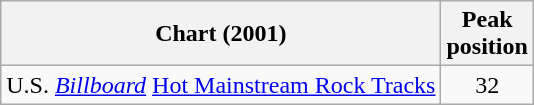<table class="wikitable">
<tr>
<th>Chart (2001)</th>
<th>Peak<br>position</th>
</tr>
<tr>
<td>U.S. <em><a href='#'>Billboard</a></em> <a href='#'>Hot Mainstream Rock Tracks</a></td>
<td style="text-align:center;">32</td>
</tr>
</table>
